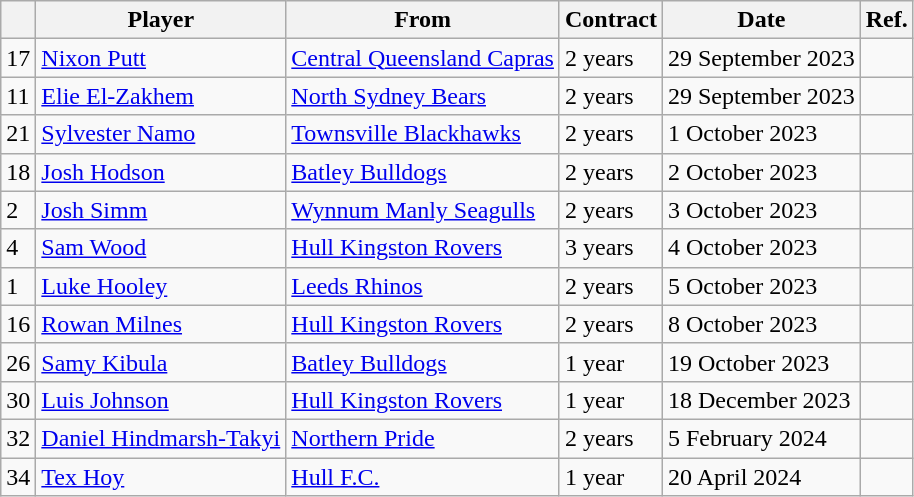<table class="wikitable defaultleft col1center">
<tr>
<th></th>
<th>Player</th>
<th>From</th>
<th>Contract</th>
<th>Date</th>
<th>Ref.</th>
</tr>
<tr>
<td>17</td>
<td> <a href='#'>Nixon Putt</a></td>
<td> <a href='#'>Central Queensland Capras</a></td>
<td>2 years</td>
<td>29 September 2023</td>
<td></td>
</tr>
<tr>
<td>11</td>
<td> <a href='#'>Elie El-Zakhem</a></td>
<td> <a href='#'>North Sydney Bears</a></td>
<td>2 years</td>
<td>29 September 2023</td>
<td></td>
</tr>
<tr>
<td>21</td>
<td> <a href='#'>Sylvester Namo</a></td>
<td> <a href='#'>Townsville Blackhawks</a></td>
<td>2 years</td>
<td>1 October 2023</td>
<td></td>
</tr>
<tr>
<td>18</td>
<td> <a href='#'>Josh Hodson</a></td>
<td> <a href='#'>Batley Bulldogs</a></td>
<td>2 years</td>
<td>2 October 2023</td>
<td></td>
</tr>
<tr>
<td>2</td>
<td> <a href='#'>Josh Simm</a></td>
<td> <a href='#'>Wynnum Manly Seagulls</a></td>
<td>2 years</td>
<td>3 October 2023</td>
<td></td>
</tr>
<tr>
<td>4</td>
<td> <a href='#'>Sam Wood</a></td>
<td> <a href='#'>Hull Kingston Rovers</a></td>
<td>3 years</td>
<td>4 October 2023</td>
<td></td>
</tr>
<tr>
<td>1</td>
<td> <a href='#'>Luke Hooley</a></td>
<td> <a href='#'>Leeds Rhinos</a></td>
<td>2 years</td>
<td>5 October 2023</td>
<td></td>
</tr>
<tr>
<td>16</td>
<td> <a href='#'>Rowan Milnes</a></td>
<td> <a href='#'>Hull Kingston Rovers</a></td>
<td>2 years</td>
<td>8 October 2023</td>
<td></td>
</tr>
<tr>
<td>26</td>
<td> <a href='#'>Samy Kibula</a></td>
<td> <a href='#'>Batley Bulldogs</a></td>
<td>1 year</td>
<td>19 October 2023</td>
<td></td>
</tr>
<tr>
<td>30</td>
<td> <a href='#'>Luis Johnson</a></td>
<td> <a href='#'>Hull Kingston Rovers</a></td>
<td>1 year</td>
<td>18 December 2023</td>
<td></td>
</tr>
<tr>
<td>32</td>
<td> <a href='#'>Daniel Hindmarsh-Takyi</a></td>
<td> <a href='#'>Northern Pride</a></td>
<td>2 years</td>
<td>5 February 2024</td>
<td></td>
</tr>
<tr>
<td>34</td>
<td> <a href='#'>Tex Hoy</a></td>
<td> <a href='#'>Hull F.C.</a></td>
<td>1 year</td>
<td>20 April 2024</td>
<td></td>
</tr>
</table>
